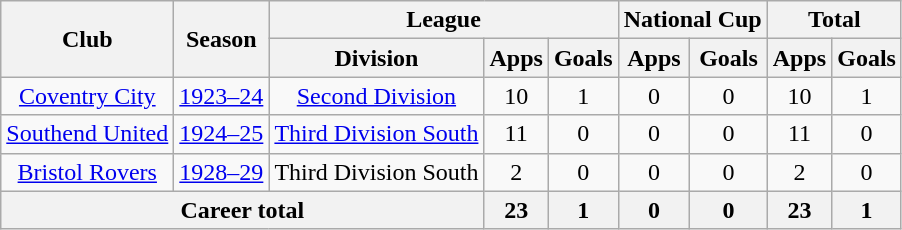<table class="wikitable" style="text-align: center;">
<tr>
<th rowspan="2">Club</th>
<th rowspan="2">Season</th>
<th colspan="3">League</th>
<th colspan="2">National Cup</th>
<th colspan="2">Total</th>
</tr>
<tr>
<th>Division</th>
<th>Apps</th>
<th>Goals</th>
<th>Apps</th>
<th>Goals</th>
<th>Apps</th>
<th>Goals</th>
</tr>
<tr>
<td><a href='#'>Coventry City</a></td>
<td><a href='#'>1923–24</a></td>
<td><a href='#'>Second Division</a></td>
<td>10</td>
<td>1</td>
<td>0</td>
<td>0</td>
<td>10</td>
<td>1</td>
</tr>
<tr>
<td><a href='#'>Southend United</a></td>
<td><a href='#'>1924–25</a></td>
<td><a href='#'>Third Division South</a></td>
<td>11</td>
<td>0</td>
<td>0</td>
<td>0</td>
<td>11</td>
<td>0</td>
</tr>
<tr>
<td><a href='#'>Bristol Rovers</a></td>
<td><a href='#'>1928–29</a></td>
<td>Third Division South</td>
<td>2</td>
<td>0</td>
<td>0</td>
<td>0</td>
<td>2</td>
<td>0</td>
</tr>
<tr>
<th colspan="3">Career total</th>
<th>23</th>
<th>1</th>
<th>0</th>
<th>0</th>
<th>23</th>
<th>1</th>
</tr>
</table>
